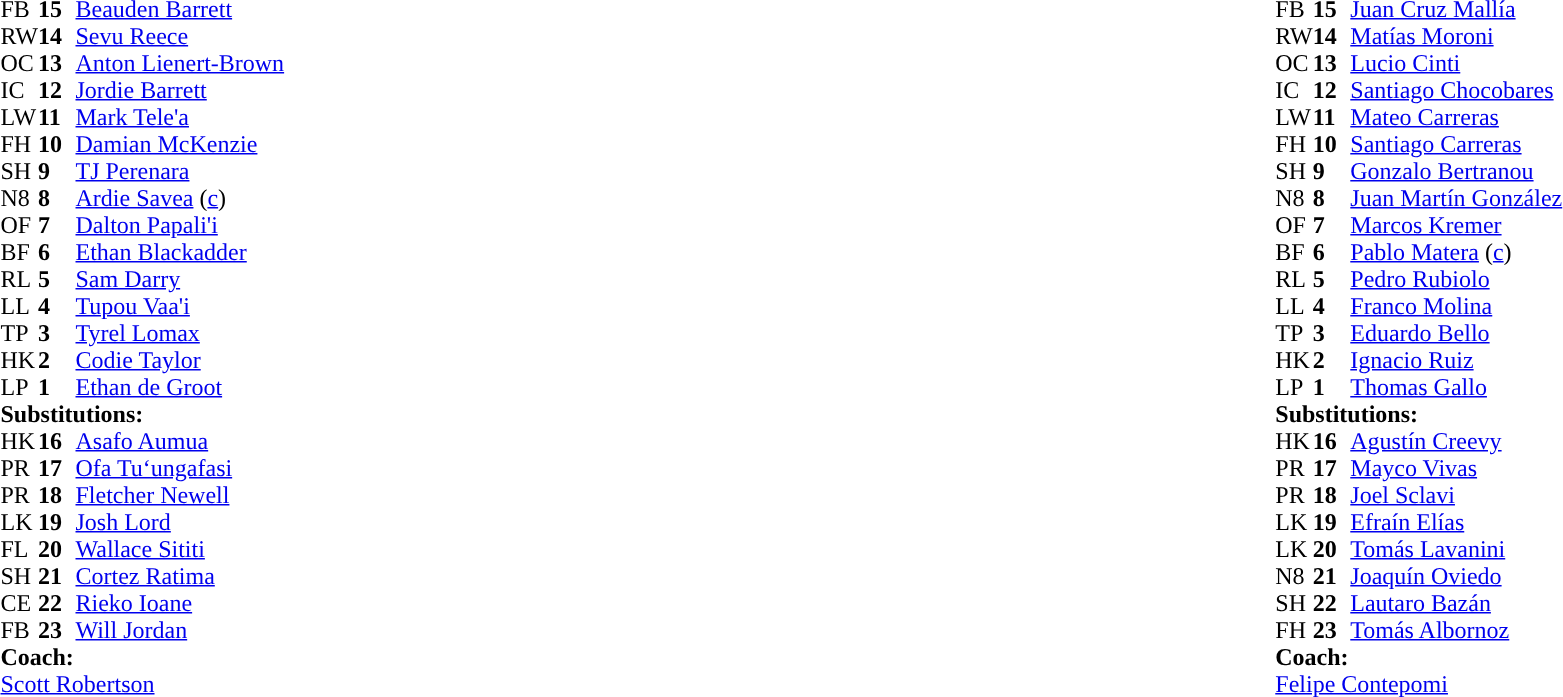<table style="width:100%">
<tr>
<td style="vertical-align:top;width:50%"><br><table cellspacing="0" cellpadding="0">
<tr>
<th width="25"></th>
<th width="25"></th>
</tr>
<tr>
<td>FB</td>
<td><strong>15</strong></td>
<td><a href='#'>Beauden Barrett</a></td>
</tr>
<tr>
<td>RW</td>
<td><strong>14</strong></td>
<td><a href='#'>Sevu Reece</a></td>
<td></td>
<td></td>
</tr>
<tr>
<td>OC</td>
<td><strong>13</strong></td>
<td><a href='#'>Anton Lienert-Brown</a></td>
<td></td>
<td></td>
</tr>
<tr>
<td>IC</td>
<td><strong>12</strong></td>
<td><a href='#'>Jordie Barrett</a></td>
</tr>
<tr>
<td>LW</td>
<td><strong>11</strong></td>
<td><a href='#'>Mark Tele'a</a></td>
</tr>
<tr>
<td>FH</td>
<td><strong>10</strong></td>
<td><a href='#'>Damian McKenzie</a></td>
</tr>
<tr>
<td>SH</td>
<td><strong>9</strong></td>
<td><a href='#'>TJ Perenara</a></td>
<td></td>
<td></td>
</tr>
<tr>
<td>N8</td>
<td><strong>8</strong></td>
<td><a href='#'>Ardie Savea</a> (<a href='#'>c</a>)</td>
</tr>
<tr>
<td>OF</td>
<td><strong>7</strong></td>
<td><a href='#'>Dalton Papali'i</a></td>
<td></td>
<td></td>
</tr>
<tr>
<td>BF</td>
<td><strong>6</strong></td>
<td><a href='#'>Ethan Blackadder</a></td>
</tr>
<tr>
<td>RL</td>
<td><strong>5</strong></td>
<td><a href='#'>Sam Darry</a></td>
<td></td>
<td></td>
</tr>
<tr>
<td>LL</td>
<td><strong>4</strong></td>
<td><a href='#'>Tupou Vaa'i</a></td>
</tr>
<tr>
<td>TP</td>
<td><strong>3</strong></td>
<td><a href='#'>Tyrel Lomax</a></td>
<td></td>
<td></td>
</tr>
<tr>
<td>HK</td>
<td><strong>2</strong></td>
<td><a href='#'>Codie Taylor</a></td>
<td></td>
<td></td>
</tr>
<tr>
<td>LP</td>
<td><strong>1</strong></td>
<td><a href='#'>Ethan de Groot</a></td>
<td></td>
<td></td>
</tr>
<tr>
<td colspan="3"><strong>Substitutions:</strong></td>
</tr>
<tr>
<td>HK</td>
<td><strong>16</strong></td>
<td><a href='#'>Asafo Aumua</a></td>
<td></td>
<td></td>
</tr>
<tr>
<td>PR</td>
<td><strong>17</strong></td>
<td><a href='#'>Ofa Tuʻungafasi</a></td>
<td></td>
<td></td>
</tr>
<tr>
<td>PR</td>
<td><strong>18</strong></td>
<td><a href='#'>Fletcher Newell</a></td>
<td></td>
<td></td>
</tr>
<tr>
<td>LK</td>
<td><strong>19</strong></td>
<td><a href='#'>Josh Lord</a></td>
<td></td>
<td></td>
</tr>
<tr>
<td>FL</td>
<td><strong>20</strong></td>
<td><a href='#'>Wallace Sititi</a></td>
<td></td>
<td></td>
</tr>
<tr>
<td>SH</td>
<td><strong>21</strong></td>
<td><a href='#'>Cortez Ratima</a></td>
<td></td>
<td></td>
</tr>
<tr>
<td>CE</td>
<td><strong>22</strong></td>
<td><a href='#'>Rieko Ioane</a></td>
<td></td>
<td></td>
</tr>
<tr>
<td>FB</td>
<td><strong>23</strong></td>
<td><a href='#'>Will Jordan</a></td>
<td></td>
<td></td>
</tr>
<tr>
<td colspan="3"><strong>Coach:</strong></td>
</tr>
<tr>
<td colspan="3"><a href='#'>Scott Robertson</a></td>
</tr>
</table>
</td>
<td style="vertical-align:top"></td>
<td style="vertical-align:top;width:50%"><br><table cellspacing="0" cellpadding="0" style="margin:auto">
<tr>
<th width="25"></th>
<th width="25"></th>
</tr>
<tr>
<td>FB</td>
<td><strong>15</strong></td>
<td><a href='#'>Juan Cruz Mallía</a></td>
</tr>
<tr>
<td>RW</td>
<td><strong>14</strong></td>
<td><a href='#'>Matías Moroni</a></td>
</tr>
<tr>
<td>OC</td>
<td><strong>13</strong></td>
<td><a href='#'>Lucio Cinti</a></td>
<td></td>
<td></td>
</tr>
<tr>
<td>IC</td>
<td><strong>12</strong></td>
<td><a href='#'>Santiago Chocobares</a></td>
</tr>
<tr>
<td>LW</td>
<td><strong>11</strong></td>
<td><a href='#'>Mateo Carreras</a></td>
</tr>
<tr>
<td>FH</td>
<td><strong>10</strong></td>
<td><a href='#'>Santiago Carreras</a></td>
</tr>
<tr>
<td>SH</td>
<td><strong>9</strong></td>
<td><a href='#'>Gonzalo Bertranou</a></td>
</tr>
<tr>
<td>N8</td>
<td><strong>8</strong></td>
<td><a href='#'>Juan Martín González</a></td>
<td></td>
<td></td>
</tr>
<tr>
<td>OF</td>
<td><strong>7</strong></td>
<td><a href='#'>Marcos Kremer</a></td>
</tr>
<tr>
<td>BF</td>
<td><strong>6</strong></td>
<td><a href='#'>Pablo Matera</a> (<a href='#'>c</a>)</td>
</tr>
<tr>
<td>RL</td>
<td><strong>5</strong></td>
<td><a href='#'>Pedro Rubiolo</a></td>
<td></td>
<td></td>
</tr>
<tr>
<td>LL</td>
<td><strong>4</strong></td>
<td><a href='#'>Franco Molina</a></td>
<td></td>
<td></td>
</tr>
<tr>
<td>TP</td>
<td><strong>3</strong></td>
<td><a href='#'>Eduardo Bello</a></td>
<td></td>
<td></td>
</tr>
<tr>
<td>HK</td>
<td><strong>2</strong></td>
<td><a href='#'>Ignacio Ruiz</a></td>
<td></td>
<td></td>
</tr>
<tr>
<td>LP</td>
<td><strong>1</strong></td>
<td><a href='#'>Thomas Gallo</a></td>
<td></td>
<td></td>
</tr>
<tr>
<td colspan="3"><strong>Substitutions:</strong></td>
</tr>
<tr>
<td>HK</td>
<td><strong>16</strong></td>
<td><a href='#'>Agustín Creevy</a></td>
<td></td>
<td></td>
</tr>
<tr>
<td>PR</td>
<td><strong>17</strong></td>
<td><a href='#'>Mayco Vivas</a></td>
<td></td>
<td></td>
</tr>
<tr>
<td>PR</td>
<td><strong>18</strong></td>
<td><a href='#'>Joel Sclavi</a></td>
<td></td>
<td></td>
</tr>
<tr>
<td>LK</td>
<td><strong>19</strong></td>
<td><a href='#'>Efraín Elías</a></td>
<td></td>
<td></td>
</tr>
<tr>
<td>LK</td>
<td><strong>20</strong></td>
<td><a href='#'>Tomás Lavanini</a></td>
<td></td>
<td></td>
</tr>
<tr>
<td>N8</td>
<td><strong>21</strong></td>
<td><a href='#'>Joaquín Oviedo</a></td>
<td></td>
<td></td>
</tr>
<tr>
<td>SH</td>
<td><strong>22</strong></td>
<td><a href='#'>Lautaro Bazán</a></td>
</tr>
<tr>
<td>FH</td>
<td><strong>23</strong></td>
<td><a href='#'>Tomás Albornoz</a></td>
<td></td>
<td></td>
</tr>
<tr>
<td colspan="3"><strong>Coach:</strong></td>
</tr>
<tr>
<td colspan="3"><a href='#'>Felipe Contepomi</a></td>
</tr>
</table>
</td>
</tr>
</table>
